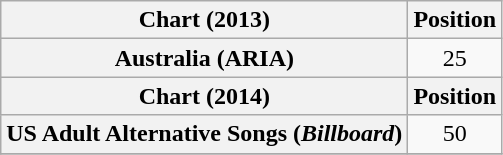<table class="wikitable plainrowheaders">
<tr>
<th>Chart (2013)</th>
<th>Position</th>
</tr>
<tr>
<th scope="row">Australia (ARIA)</th>
<td style="text-align:center;">25</td>
</tr>
<tr>
<th>Chart (2014)</th>
<th>Position</th>
</tr>
<tr>
<th scope="row">US Adult Alternative Songs (<em>Billboard</em>)</th>
<td style="text-align:center;">50</td>
</tr>
<tr>
</tr>
</table>
